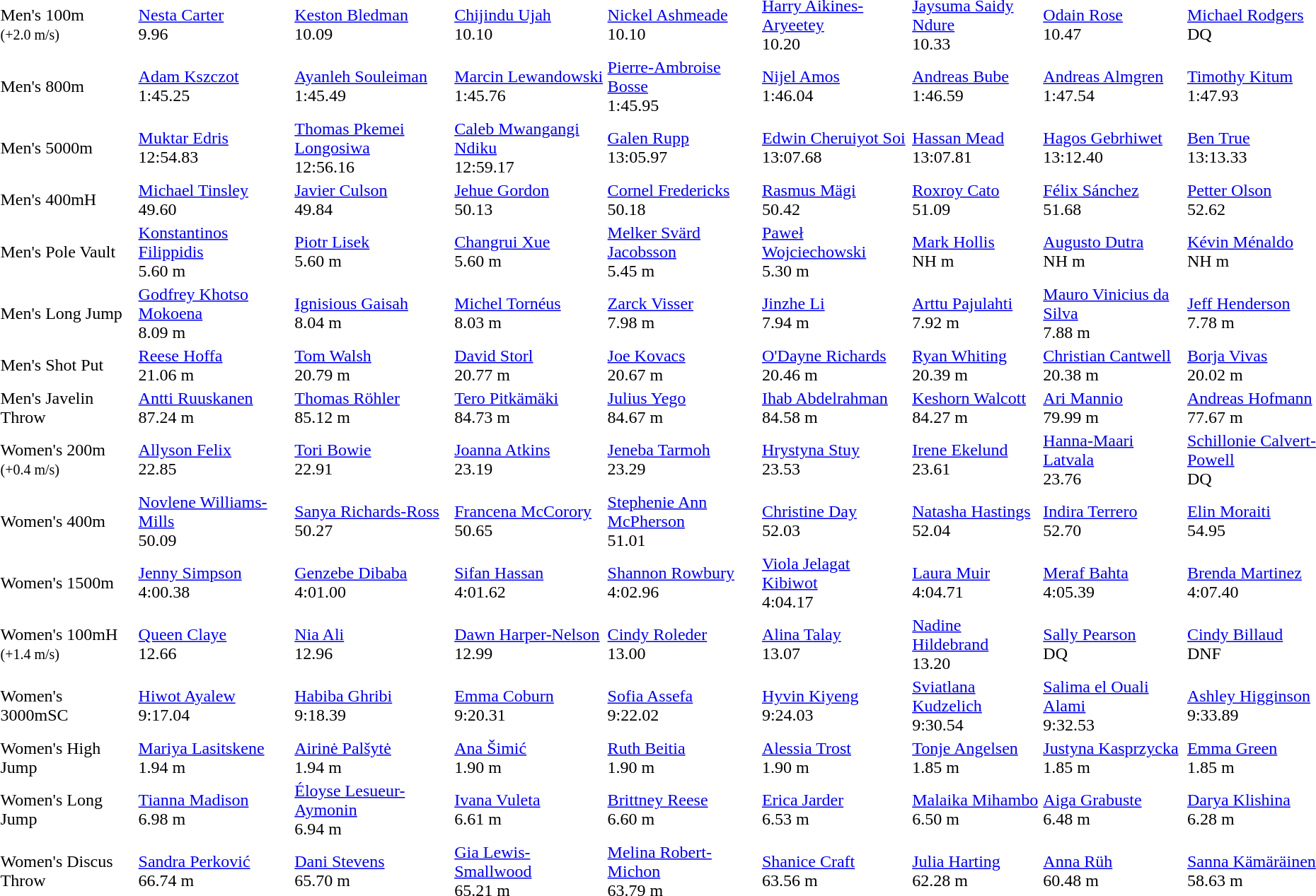<table>
<tr>
<td>Men's 100m<br><small>(+2.0 m/s)</small></td>
<td><a href='#'>Nesta Carter</a><br>  9.96</td>
<td><a href='#'>Keston Bledman</a><br>  10.09</td>
<td><a href='#'>Chijindu Ujah</a><br>  10.10</td>
<td><a href='#'>Nickel Ashmeade</a><br>  10.10</td>
<td><a href='#'>Harry Aikines-Aryeetey</a><br>  10.20</td>
<td><a href='#'>Jaysuma Saidy Ndure</a><br>  10.33</td>
<td><a href='#'>Odain Rose</a><br>  10.47</td>
<td><a href='#'>Michael Rodgers</a><br>  DQ</td>
</tr>
<tr>
<td>Men's 800m</td>
<td><a href='#'>Adam Kszczot</a><br>  1:45.25</td>
<td><a href='#'>Ayanleh Souleiman</a><br>  1:45.49</td>
<td><a href='#'>Marcin Lewandowski</a><br>  1:45.76</td>
<td><a href='#'>Pierre-Ambroise Bosse</a><br>  1:45.95</td>
<td><a href='#'>Nijel Amos</a><br>  1:46.04</td>
<td><a href='#'>Andreas Bube</a><br>  1:46.59</td>
<td><a href='#'>Andreas Almgren</a><br>  1:47.54</td>
<td><a href='#'>Timothy Kitum</a><br>  1:47.93</td>
</tr>
<tr>
<td>Men's 5000m</td>
<td><a href='#'>Muktar Edris</a><br>  12:54.83</td>
<td><a href='#'>Thomas Pkemei Longosiwa</a><br>  12:56.16</td>
<td><a href='#'>Caleb Mwangangi Ndiku</a><br>  12:59.17</td>
<td><a href='#'>Galen Rupp</a><br>  13:05.97</td>
<td><a href='#'>Edwin Cheruiyot Soi</a><br>  13:07.68</td>
<td><a href='#'>Hassan Mead</a><br>  13:07.81</td>
<td><a href='#'>Hagos Gebrhiwet</a><br>  13:12.40</td>
<td><a href='#'>Ben True</a><br>  13:13.33</td>
</tr>
<tr>
<td>Men's 400mH</td>
<td><a href='#'>Michael Tinsley</a><br>  49.60</td>
<td><a href='#'>Javier Culson</a><br>  49.84</td>
<td><a href='#'>Jehue Gordon</a><br>  50.13</td>
<td><a href='#'>Cornel Fredericks</a><br>  50.18</td>
<td><a href='#'>Rasmus Mägi</a><br>  50.42</td>
<td><a href='#'>Roxroy Cato</a><br>  51.09</td>
<td><a href='#'>Félix Sánchez</a><br>  51.68</td>
<td><a href='#'>Petter Olson</a><br>  52.62</td>
</tr>
<tr>
<td>Men's Pole Vault</td>
<td><a href='#'>Konstantinos Filippidis</a><br>  5.60 m</td>
<td><a href='#'>Piotr Lisek</a><br>  5.60 m</td>
<td><a href='#'>Changrui Xue</a><br>  5.60 m</td>
<td><a href='#'>Melker Svärd Jacobsson</a><br>  5.45 m</td>
<td><a href='#'>Paweł Wojciechowski</a><br>  5.30 m</td>
<td><a href='#'>Mark Hollis</a><br>  NH m</td>
<td><a href='#'>Augusto Dutra</a><br>  NH m</td>
<td><a href='#'>Kévin Ménaldo</a><br>  NH m</td>
</tr>
<tr>
<td>Men's Long Jump</td>
<td><a href='#'>Godfrey Khotso Mokoena</a><br>  8.09 m</td>
<td><a href='#'>Ignisious Gaisah</a><br>  8.04 m</td>
<td><a href='#'>Michel Tornéus</a><br>  8.03 m</td>
<td><a href='#'>Zarck Visser</a><br>  7.98 m</td>
<td><a href='#'>Jinzhe Li</a><br>  7.94 m</td>
<td><a href='#'>Arttu Pajulahti</a><br>  7.92 m</td>
<td><a href='#'>Mauro Vinicius da Silva</a><br>  7.88 m</td>
<td><a href='#'>Jeff Henderson</a><br>  7.78 m</td>
</tr>
<tr>
<td>Men's Shot Put</td>
<td><a href='#'>Reese Hoffa</a><br>  21.06 m</td>
<td><a href='#'>Tom Walsh</a><br>  20.79 m</td>
<td><a href='#'>David Storl</a><br>  20.77 m</td>
<td><a href='#'>Joe Kovacs</a><br>  20.67 m</td>
<td><a href='#'>O'Dayne Richards</a><br>  20.46 m</td>
<td><a href='#'>Ryan Whiting</a><br>  20.39 m</td>
<td><a href='#'>Christian Cantwell</a><br>  20.38 m</td>
<td><a href='#'>Borja Vivas</a><br>  20.02 m</td>
</tr>
<tr>
<td>Men's Javelin Throw</td>
<td><a href='#'>Antti Ruuskanen</a><br>  87.24 m</td>
<td><a href='#'>Thomas Röhler</a><br>  85.12 m</td>
<td><a href='#'>Tero Pitkämäki</a><br>  84.73 m</td>
<td><a href='#'>Julius Yego</a><br>  84.67 m</td>
<td><a href='#'>Ihab Abdelrahman</a><br>  84.58 m</td>
<td><a href='#'>Keshorn Walcott</a><br>  84.27 m</td>
<td><a href='#'>Ari Mannio</a><br>  79.99 m</td>
<td><a href='#'>Andreas Hofmann</a><br>  77.67 m</td>
</tr>
<tr>
<td>Women's 200m<br><small>(+0.4 m/s)</small></td>
<td><a href='#'>Allyson Felix</a><br>  22.85</td>
<td><a href='#'>Tori Bowie</a><br>  22.91</td>
<td><a href='#'>Joanna Atkins</a><br>  23.19</td>
<td><a href='#'>Jeneba Tarmoh</a><br>  23.29</td>
<td><a href='#'>Hrystyna Stuy</a><br>  23.53</td>
<td><a href='#'>Irene Ekelund</a><br>  23.61</td>
<td><a href='#'>Hanna-Maari Latvala</a><br>  23.76</td>
<td><a href='#'>Schillonie Calvert-Powell</a><br>  DQ</td>
</tr>
<tr>
<td>Women's 400m</td>
<td><a href='#'>Novlene Williams-Mills</a><br>  50.09</td>
<td><a href='#'>Sanya Richards-Ross</a><br>  50.27</td>
<td><a href='#'>Francena McCorory</a><br>  50.65</td>
<td><a href='#'>Stephenie Ann McPherson</a><br>  51.01</td>
<td><a href='#'>Christine Day</a><br>  52.03</td>
<td><a href='#'>Natasha Hastings</a><br>  52.04</td>
<td><a href='#'>Indira Terrero</a><br>  52.70</td>
<td><a href='#'>Elin Moraiti</a><br>  54.95</td>
</tr>
<tr>
<td>Women's 1500m</td>
<td><a href='#'>Jenny Simpson</a><br>  4:00.38</td>
<td><a href='#'>Genzebe Dibaba</a><br>  4:01.00</td>
<td><a href='#'>Sifan Hassan</a><br>  4:01.62</td>
<td><a href='#'>Shannon Rowbury</a><br>  4:02.96</td>
<td><a href='#'>Viola Jelagat Kibiwot</a><br>  4:04.17</td>
<td><a href='#'>Laura Muir</a><br>  4:04.71</td>
<td><a href='#'>Meraf Bahta</a><br>  4:05.39</td>
<td><a href='#'>Brenda Martinez</a><br>  4:07.40</td>
</tr>
<tr>
<td>Women's 100mH<br><small>(+1.4 m/s)</small></td>
<td><a href='#'>Queen Claye</a><br>  12.66</td>
<td><a href='#'>Nia Ali</a><br>  12.96</td>
<td><a href='#'>Dawn Harper-Nelson</a><br>  12.99</td>
<td><a href='#'>Cindy Roleder</a><br>  13.00</td>
<td><a href='#'>Alina Talay</a><br>  13.07</td>
<td><a href='#'>Nadine Hildebrand</a><br>  13.20</td>
<td><a href='#'>Sally Pearson</a><br>  DQ</td>
<td><a href='#'>Cindy Billaud</a><br>  DNF</td>
</tr>
<tr>
<td>Women's 3000mSC</td>
<td><a href='#'>Hiwot Ayalew</a><br>  9:17.04</td>
<td><a href='#'>Habiba Ghribi</a><br>  9:18.39</td>
<td><a href='#'>Emma Coburn</a><br>  9:20.31</td>
<td><a href='#'>Sofia Assefa</a><br>  9:22.02</td>
<td><a href='#'>Hyvin Kiyeng</a><br>  9:24.03</td>
<td><a href='#'>Sviatlana Kudzelich</a><br>  9:30.54</td>
<td><a href='#'>Salima el Ouali Alami</a><br>  9:32.53</td>
<td><a href='#'>Ashley Higginson</a><br>  9:33.89</td>
</tr>
<tr>
<td>Women's High Jump</td>
<td><a href='#'>Mariya Lasitskene</a><br>  1.94 m</td>
<td><a href='#'>Airinė Palšytė</a><br>  1.94 m</td>
<td><a href='#'>Ana Šimić</a><br>  1.90 m</td>
<td><a href='#'>Ruth Beitia</a><br>  1.90 m</td>
<td><a href='#'>Alessia Trost</a><br>  1.90 m</td>
<td><a href='#'>Tonje Angelsen</a><br>  1.85 m</td>
<td><a href='#'>Justyna Kasprzycka</a><br>  1.85 m</td>
<td><a href='#'>Emma Green</a><br>  1.85 m</td>
</tr>
<tr>
<td>Women's Long Jump</td>
<td><a href='#'>Tianna Madison</a><br>  6.98 m</td>
<td><a href='#'>Éloyse Lesueur-Aymonin</a><br>  6.94 m</td>
<td><a href='#'>Ivana Vuleta</a><br>  6.61 m</td>
<td><a href='#'>Brittney Reese</a><br>  6.60 m</td>
<td><a href='#'>Erica Jarder</a><br>  6.53 m</td>
<td><a href='#'>Malaika Mihambo</a><br>  6.50 m</td>
<td><a href='#'>Aiga Grabuste</a><br>  6.48 m</td>
<td><a href='#'>Darya Klishina</a><br>  6.28 m</td>
</tr>
<tr>
<td>Women's Discus Throw</td>
<td><a href='#'>Sandra Perković</a><br>  66.74 m</td>
<td><a href='#'>Dani Stevens</a><br>  65.70 m</td>
<td><a href='#'>Gia Lewis-Smallwood</a><br>  65.21 m</td>
<td><a href='#'>Melina Robert-Michon</a><br>  63.79 m</td>
<td><a href='#'>Shanice Craft</a><br>  63.56 m</td>
<td><a href='#'>Julia Harting</a><br>  62.28 m</td>
<td><a href='#'>Anna Rüh</a><br>  60.48 m</td>
<td><a href='#'>Sanna Kämäräinen</a><br>  58.63 m</td>
</tr>
</table>
